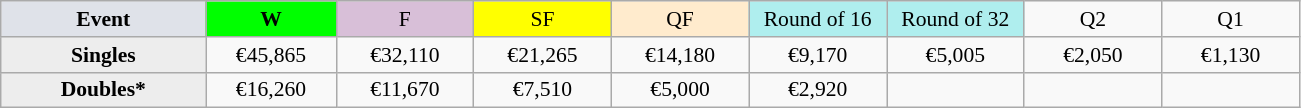<table class=wikitable style=font-size:90%;text-align:center>
<tr>
<td style="width:130px; background:#dfe2e9;"><strong>Event</strong></td>
<td style="width:80px; background:lime;"><strong>W</strong></td>
<td style="width:85px; background:thistle;">F</td>
<td style="width:85px; background:#ff0;">SF</td>
<td style="width:85px; background:#ffebcd;">QF</td>
<td style="width:85px; background:#afeeee;">Round of 16</td>
<td style="width:85px; background:#afeeee;">Round of 32</td>
<td width=85>Q2</td>
<td width=85>Q1</td>
</tr>
<tr>
<td style="background:#ededed;"><strong>Singles</strong></td>
<td>€45,865</td>
<td>€32,110</td>
<td>€21,265</td>
<td>€14,180</td>
<td>€9,170</td>
<td>€5,005</td>
<td>€2,050</td>
<td>€1,130</td>
</tr>
<tr>
<td style="background:#ededed;"><strong>Doubles*</strong></td>
<td>€16,260</td>
<td>€11,670</td>
<td>€7,510</td>
<td>€5,000</td>
<td>€2,920</td>
<td></td>
<td></td>
<td></td>
</tr>
</table>
